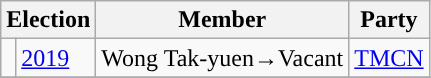<table class="wikitable">
<tr>
<th colspan="2">Election</th>
<th>Member</th>
<th>Party</th>
</tr>
<tr>
<td style="color:inherit;background:"></td>
<td><a href='#'>2019</a></td>
<td>Wong Tak-yuen→Vacant</td>
<td><a href='#'>TMCN</a></td>
</tr>
<tr>
</tr>
</table>
